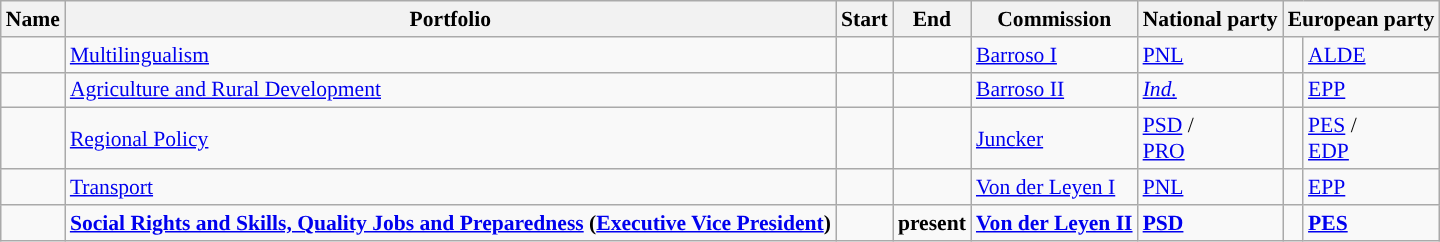<table class="wikitable sortable" style="font-size: 90%;">
<tr>
<th>Name</th>
<th>Portfolio</th>
<th>Start</th>
<th>End</th>
<th>Commission</th>
<th>National party</th>
<th colspan=2>European party</th>
</tr>
<tr>
<td></td>
<td><a href='#'>Multilingualism</a></td>
<td></td>
<td></td>
<td><a href='#'>Barroso I</a></td>
<td><a href='#'>PNL</a></td>
<td style="background:"></td>
<td><a href='#'>ALDE</a></td>
</tr>
<tr>
<td></td>
<td><a href='#'>Agriculture and Rural Development</a></td>
<td></td>
<td></td>
<td><a href='#'>Barroso II</a></td>
<td><em><a href='#'>Ind.</a></em></td>
<td style="background:"></td>
<td><a href='#'>EPP</a></td>
</tr>
<tr>
<td></td>
<td><a href='#'>Regional Policy</a></td>
<td></td>
<td></td>
<td><a href='#'>Juncker</a></td>
<td><a href='#'>PSD</a> /<br><a href='#'>PRO</a></td>
<td style="background:"></td>
<td><a href='#'>PES</a> /<br><a href='#'>EDP</a></td>
</tr>
<tr>
<td></td>
<td><a href='#'>Transport</a></td>
<td></td>
<td></td>
<td><a href='#'>Von der Leyen I</a></td>
<td><a href='#'>PNL</a></td>
<td style="background:"></td>
<td><a href='#'>EPP</a></td>
</tr>
<tr>
<td><strong></strong></td>
<td><strong><a href='#'>Social Rights and Skills, Quality Jobs and Preparedness</a> (<a href='#'>Executive Vice President</a>)</strong></td>
<td><strong></strong></td>
<td><strong>present</strong></td>
<td><strong><a href='#'>Von der Leyen II</a></strong></td>
<td><strong><a href='#'>PSD</a></strong></td>
<td style="background:"></td>
<td><strong><a href='#'>PES</a></strong></td>
</tr>
</table>
